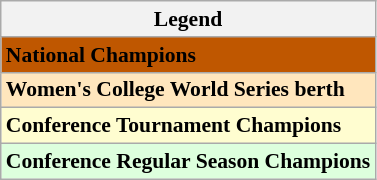<table class="wikitable" style="font-size:90%">
<tr>
<th !colspan="2">Legend</th>
</tr>
<tr>
<td bgcolor="#BF5700"><strong>National Champions</strong></td>
</tr>
<tr>
<td bgcolor="#FFE6BD"><strong>Women's College World Series berth</strong></td>
</tr>
<tr>
<td bgcolor="#fffdd0"><strong>Conference Tournament Champions</strong></td>
</tr>
<tr>
<td bgcolor="#DDFFDD"><strong>Conference Regular Season Champions</strong></td>
</tr>
</table>
